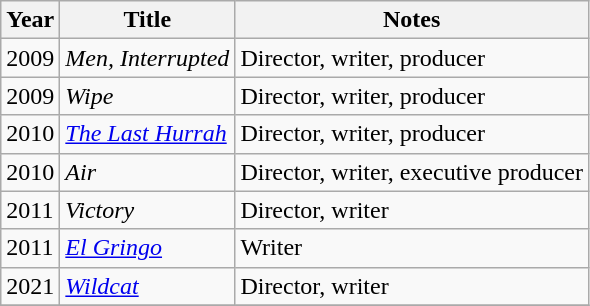<table class="wikitable">
<tr>
<th>Year</th>
<th>Title</th>
<th>Notes</th>
</tr>
<tr>
<td>2009</td>
<td><em>Men, Interrupted</em></td>
<td>Director, writer, producer</td>
</tr>
<tr>
<td>2009</td>
<td><em>Wipe</em></td>
<td>Director, writer, producer</td>
</tr>
<tr>
<td>2010</td>
<td><em><a href='#'>The Last Hurrah</a></em></td>
<td>Director, writer, producer</td>
</tr>
<tr>
<td>2010</td>
<td><em>Air</em></td>
<td>Director, writer, executive producer</td>
</tr>
<tr>
<td>2011</td>
<td><em>Victory</em></td>
<td>Director, writer</td>
</tr>
<tr>
<td>2011</td>
<td><em><a href='#'>El Gringo</a></em></td>
<td>Writer</td>
</tr>
<tr>
<td>2021</td>
<td><em><a href='#'>Wildcat</a></em></td>
<td>Director, writer</td>
</tr>
<tr>
</tr>
</table>
